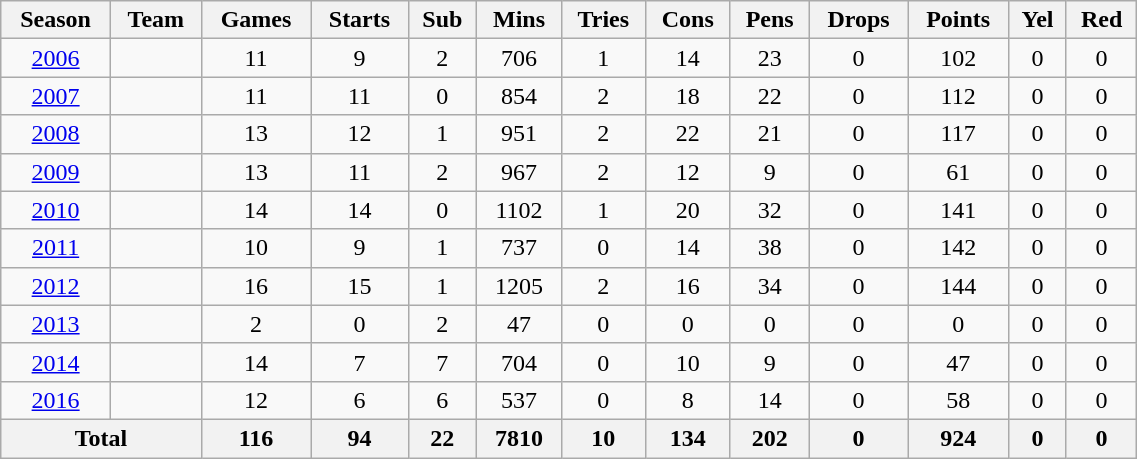<table class="wikitable" style="text-align:center;width:60%;">
<tr>
<th>Season</th>
<th>Team</th>
<th>Games</th>
<th>Starts</th>
<th>Sub</th>
<th>Mins</th>
<th>Tries</th>
<th>Cons</th>
<th>Pens</th>
<th>Drops</th>
<th>Points</th>
<th>Yel</th>
<th>Red</th>
</tr>
<tr>
<td><a href='#'>2006</a></td>
<td></td>
<td>11</td>
<td>9</td>
<td>2</td>
<td>706</td>
<td>1</td>
<td>14</td>
<td>23</td>
<td>0</td>
<td>102</td>
<td>0</td>
<td>0</td>
</tr>
<tr>
<td><a href='#'>2007</a></td>
<td></td>
<td>11</td>
<td>11</td>
<td>0</td>
<td>854</td>
<td>2</td>
<td>18</td>
<td>22</td>
<td>0</td>
<td>112</td>
<td>0</td>
<td>0</td>
</tr>
<tr>
<td><a href='#'>2008</a></td>
<td></td>
<td>13</td>
<td>12</td>
<td>1</td>
<td>951</td>
<td>2</td>
<td>22</td>
<td>21</td>
<td>0</td>
<td>117</td>
<td>0</td>
<td>0</td>
</tr>
<tr>
<td><a href='#'>2009</a></td>
<td></td>
<td>13</td>
<td>11</td>
<td>2</td>
<td>967</td>
<td>2</td>
<td>12</td>
<td>9</td>
<td>0</td>
<td>61</td>
<td>0</td>
<td>0</td>
</tr>
<tr>
<td><a href='#'>2010</a></td>
<td></td>
<td>14</td>
<td>14</td>
<td>0</td>
<td>1102</td>
<td>1</td>
<td>20</td>
<td>32</td>
<td>0</td>
<td>141</td>
<td>0</td>
<td>0</td>
</tr>
<tr>
<td><a href='#'>2011</a></td>
<td></td>
<td>10</td>
<td>9</td>
<td>1</td>
<td>737</td>
<td>0</td>
<td>14</td>
<td>38</td>
<td>0</td>
<td>142</td>
<td>0</td>
<td>0</td>
</tr>
<tr>
<td><a href='#'>2012</a></td>
<td></td>
<td>16</td>
<td>15</td>
<td>1</td>
<td>1205</td>
<td>2</td>
<td>16</td>
<td>34</td>
<td>0</td>
<td>144</td>
<td>0</td>
<td>0</td>
</tr>
<tr>
<td><a href='#'>2013</a></td>
<td></td>
<td>2</td>
<td>0</td>
<td>2</td>
<td>47</td>
<td>0</td>
<td>0</td>
<td>0</td>
<td>0</td>
<td>0</td>
<td>0</td>
<td>0</td>
</tr>
<tr>
<td><a href='#'>2014</a></td>
<td></td>
<td>14</td>
<td>7</td>
<td>7</td>
<td>704</td>
<td>0</td>
<td>10</td>
<td>9</td>
<td>0</td>
<td>47</td>
<td>0</td>
<td>0</td>
</tr>
<tr>
<td><a href='#'>2016</a></td>
<td></td>
<td>12</td>
<td>6</td>
<td>6</td>
<td>537</td>
<td>0</td>
<td>8</td>
<td>14</td>
<td>0</td>
<td>58</td>
<td>0</td>
<td>0</td>
</tr>
<tr>
<th colspan="2">Total</th>
<th>116</th>
<th>94</th>
<th>22</th>
<th>7810</th>
<th>10</th>
<th>134</th>
<th>202</th>
<th>0</th>
<th>924</th>
<th>0</th>
<th>0</th>
</tr>
</table>
